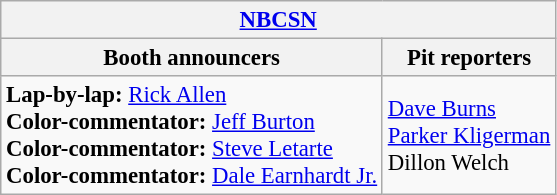<table class="wikitable" style="font-size: 95%;">
<tr>
<th colspan="2"><a href='#'>NBCSN</a></th>
</tr>
<tr>
<th>Booth announcers</th>
<th>Pit reporters</th>
</tr>
<tr>
<td><strong>Lap-by-lap:</strong> <a href='#'>Rick Allen</a><br><strong>Color-commentator:</strong> <a href='#'>Jeff Burton</a><br><strong>Color-commentator:</strong> <a href='#'>Steve Letarte</a><br><strong>Color-commentator:</strong> <a href='#'>Dale Earnhardt Jr.</a></td>
<td><a href='#'>Dave Burns</a><br><a href='#'>Parker Kligerman</a><br>Dillon Welch</td>
</tr>
</table>
